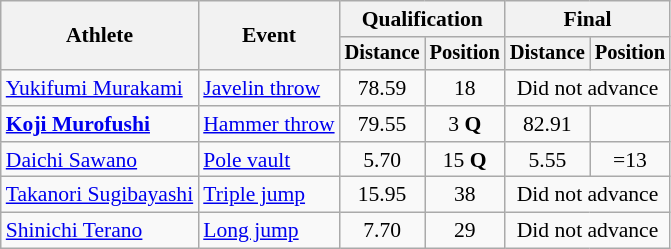<table class=wikitable style="font-size:90%">
<tr>
<th rowspan="2">Athlete</th>
<th rowspan="2">Event</th>
<th colspan="2">Qualification</th>
<th colspan="2">Final</th>
</tr>
<tr style="font-size:95%">
<th>Distance</th>
<th>Position</th>
<th>Distance</th>
<th>Position</th>
</tr>
<tr align=center>
<td align=left><a href='#'>Yukifumi Murakami</a></td>
<td align=left><a href='#'>Javelin throw</a></td>
<td>78.59</td>
<td>18</td>
<td colspan=2>Did not advance</td>
</tr>
<tr align=center>
<td align=left><strong><a href='#'>Koji Murofushi</a></strong></td>
<td align=left><a href='#'>Hammer throw</a></td>
<td>79.55</td>
<td>3 <strong>Q</strong></td>
<td>82.91</td>
<td></td>
</tr>
<tr align=center>
<td align=left><a href='#'>Daichi Sawano</a></td>
<td align=left><a href='#'>Pole vault</a></td>
<td>5.70</td>
<td>15 <strong>Q</strong></td>
<td>5.55</td>
<td>=13</td>
</tr>
<tr align=center>
<td align=left><a href='#'>Takanori Sugibayashi</a></td>
<td align=left><a href='#'>Triple jump</a></td>
<td>15.95</td>
<td>38</td>
<td colspan=2>Did not advance</td>
</tr>
<tr align=center>
<td align=left><a href='#'>Shinichi Terano</a></td>
<td align=left><a href='#'>Long jump</a></td>
<td>7.70</td>
<td>29</td>
<td colspan=2>Did not advance</td>
</tr>
</table>
